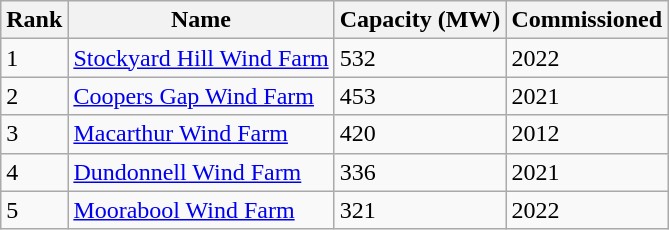<table class="wikitable">
<tr>
<th>Rank</th>
<th>Name</th>
<th>Capacity (MW)</th>
<th>Commissioned</th>
</tr>
<tr>
<td>1</td>
<td><a href='#'>Stockyard Hill Wind Farm</a></td>
<td>532</td>
<td>2022</td>
</tr>
<tr>
<td>2</td>
<td><a href='#'>Coopers Gap Wind Farm</a></td>
<td>453</td>
<td>2021</td>
</tr>
<tr>
<td>3</td>
<td><a href='#'>Macarthur Wind Farm</a></td>
<td>420</td>
<td>2012</td>
</tr>
<tr>
<td>4</td>
<td><a href='#'>Dundonnell Wind Farm</a></td>
<td>336</td>
<td>2021</td>
</tr>
<tr>
<td>5</td>
<td><a href='#'>Moorabool Wind Farm</a></td>
<td>321</td>
<td>2022</td>
</tr>
</table>
